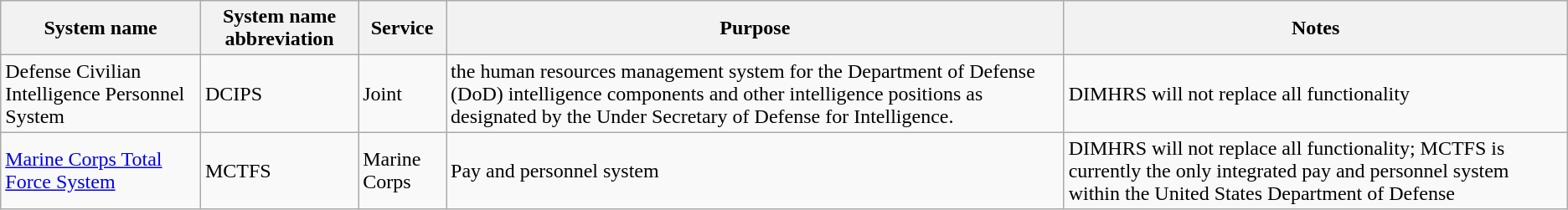<table class="wikitable sortable">
<tr>
<th>System name</th>
<th>System name abbreviation</th>
<th>Service</th>
<th class="unsortable">Purpose</th>
<th class="unsortable">Notes</th>
</tr>
<tr>
<td>Defense Civilian Intelligence Personnel System</td>
<td>DCIPS</td>
<td>Joint</td>
<td>the human resources management system for the Department of Defense (DoD) intelligence components and other intelligence positions as designated by the Under Secretary of Defense for Intelligence.</td>
<td>DIMHRS will not replace all functionality</td>
</tr>
<tr>
<td><a href='#'>Marine Corps Total Force System</a></td>
<td>MCTFS</td>
<td>Marine Corps</td>
<td>Pay and personnel system</td>
<td>DIMHRS will not replace all functionality; MCTFS is currently the only integrated pay and personnel system within the United States Department of Defense</td>
</tr>
</table>
